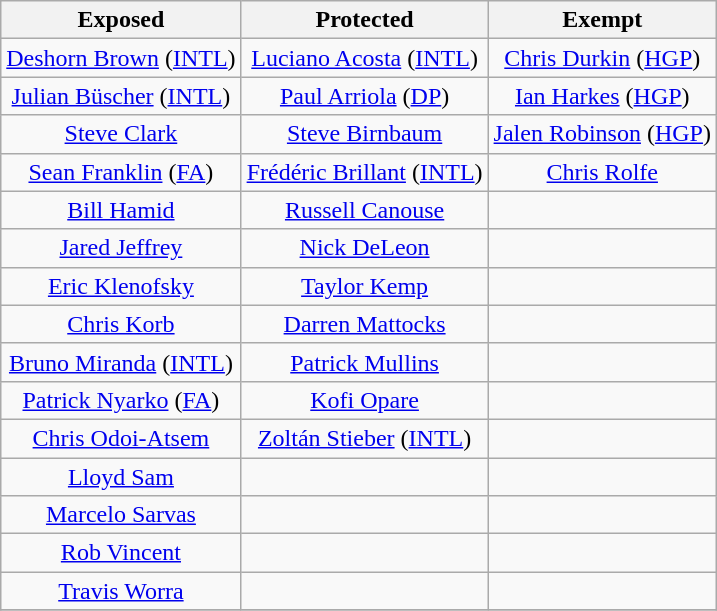<table class="wikitable" style="text-align:center">
<tr>
<th>Exposed</th>
<th>Protected</th>
<th>Exempt</th>
</tr>
<tr>
<td><a href='#'>Deshorn Brown</a> (<a href='#'>INTL</a>)</td>
<td><a href='#'>Luciano Acosta</a> (<a href='#'>INTL</a>)</td>
<td><a href='#'>Chris Durkin</a> (<a href='#'>HGP</a>)</td>
</tr>
<tr>
<td><a href='#'>Julian Büscher</a> (<a href='#'>INTL</a>)</td>
<td><a href='#'>Paul Arriola</a> (<a href='#'>DP</a>)</td>
<td><a href='#'>Ian Harkes</a> (<a href='#'>HGP</a>)</td>
</tr>
<tr>
<td><a href='#'>Steve Clark</a></td>
<td><a href='#'>Steve Birnbaum</a></td>
<td><a href='#'>Jalen Robinson</a> (<a href='#'>HGP</a>)</td>
</tr>
<tr>
<td><a href='#'>Sean Franklin</a> (<a href='#'>FA</a>)</td>
<td><a href='#'>Frédéric Brillant</a> (<a href='#'>INTL</a>)</td>
<td><a href='#'>Chris Rolfe</a></td>
</tr>
<tr>
<td><a href='#'>Bill Hamid</a></td>
<td><a href='#'>Russell Canouse</a></td>
<td></td>
</tr>
<tr>
<td><a href='#'>Jared Jeffrey</a></td>
<td><a href='#'>Nick DeLeon</a></td>
<td></td>
</tr>
<tr>
<td><a href='#'>Eric Klenofsky</a></td>
<td><a href='#'>Taylor Kemp</a></td>
<td></td>
</tr>
<tr>
<td><a href='#'>Chris Korb</a></td>
<td><a href='#'>Darren Mattocks</a></td>
<td></td>
</tr>
<tr>
<td><a href='#'>Bruno Miranda</a> (<a href='#'>INTL</a>)</td>
<td><a href='#'>Patrick Mullins</a></td>
<td></td>
</tr>
<tr>
<td><a href='#'>Patrick Nyarko</a> (<a href='#'>FA</a>)</td>
<td><a href='#'>Kofi Opare</a></td>
<td></td>
</tr>
<tr>
<td><a href='#'>Chris Odoi-Atsem</a></td>
<td><a href='#'>Zoltán Stieber</a> (<a href='#'>INTL</a>)</td>
<td></td>
</tr>
<tr>
<td><a href='#'>Lloyd Sam</a></td>
<td></td>
<td></td>
</tr>
<tr>
<td><a href='#'>Marcelo Sarvas</a></td>
<td></td>
<td></td>
</tr>
<tr>
<td><a href='#'>Rob Vincent</a></td>
<td></td>
<td></td>
</tr>
<tr>
<td><a href='#'>Travis Worra</a></td>
<td></td>
<td></td>
</tr>
<tr>
</tr>
</table>
